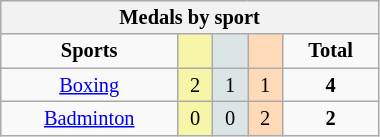<table class="wikitable" style="font-size:85%; text-align:center;" align="center" width="20%">
<tr style="background:#efefef;">
<th colspan=5><strong>Medals by sport</strong></th>
</tr>
<tr>
<td><strong>Sports</strong></td>
<td style="background:#f7f6a8;"></td>
<td style="background:#dce5e5;"></td>
<td style="background:#ffdab9;"></td>
<td><strong>Total</strong></td>
</tr>
<tr>
<td><a href='#'>Boxing</a></td>
<td style="background:#F7F6A8;">2</td>
<td style="background:#DCE5E5;">1</td>
<td style="background:#FFDAB9;">1</td>
<td><strong>4</strong></td>
</tr>
<tr>
<td><a href='#'>Badminton</a></td>
<td style="background:#F7F6A8;">0</td>
<td style="background:#DCE5E5;">0</td>
<td style="background:#FFDAB9;">2</td>
<td><strong>2</strong></td>
</tr>
</table>
